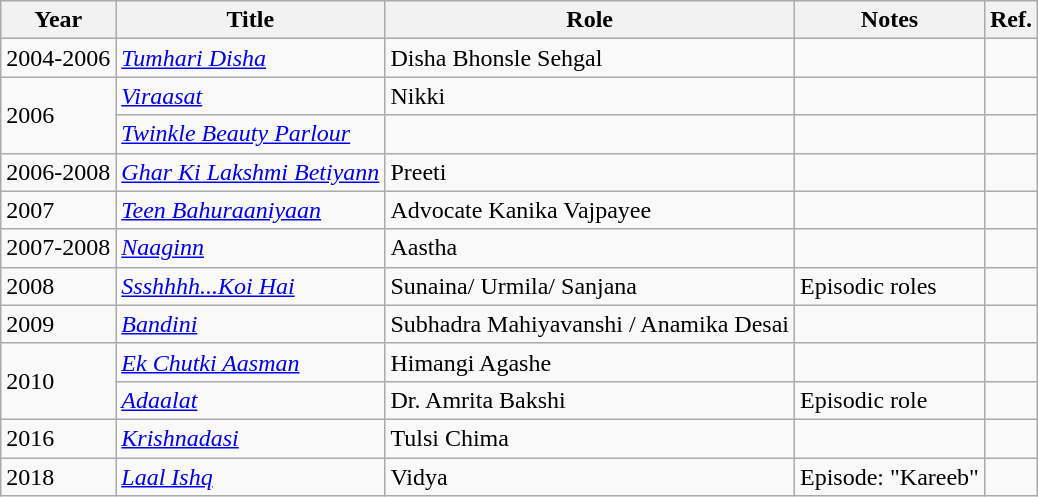<table class="wikitable sortable">
<tr>
<th>Year</th>
<th>Title</th>
<th>Role</th>
<th>Notes</th>
<th class="unsortable">Ref.</th>
</tr>
<tr>
<td>2004-2006</td>
<td><em><a href='#'>Tumhari Disha</a></em></td>
<td>Disha Bhonsle Sehgal</td>
<td></td>
<td></td>
</tr>
<tr>
<td rowspan="2">2006</td>
<td><em><a href='#'>Viraasat</a></em></td>
<td>Nikki</td>
<td></td>
<td></td>
</tr>
<tr>
<td><em><a href='#'>Twinkle Beauty Parlour</a></em></td>
<td></td>
<td></td>
<td></td>
</tr>
<tr>
<td>2006-2008</td>
<td><em><a href='#'>Ghar Ki Lakshmi Betiyann</a></em></td>
<td>Preeti</td>
<td></td>
<td></td>
</tr>
<tr>
<td>2007</td>
<td><em><a href='#'>Teen Bahuraaniyaan</a></em></td>
<td>Advocate Kanika Vajpayee</td>
<td></td>
<td></td>
</tr>
<tr>
<td>2007-2008</td>
<td><em><a href='#'>Naaginn</a></em></td>
<td>Aastha</td>
<td></td>
<td></td>
</tr>
<tr>
<td>2008</td>
<td><em><a href='#'>Ssshhhh...Koi Hai</a></em></td>
<td>Sunaina/ Urmila/ Sanjana</td>
<td>Episodic roles</td>
<td></td>
</tr>
<tr>
<td>2009</td>
<td><em><a href='#'>Bandini</a></em></td>
<td>Subhadra Mahiyavanshi / Anamika Desai</td>
<td></td>
<td></td>
</tr>
<tr>
<td rowspan="2">2010</td>
<td><em><a href='#'>Ek Chutki Aasman</a></em></td>
<td>Himangi Agashe</td>
<td></td>
<td></td>
</tr>
<tr>
<td><em><a href='#'>Adaalat</a></em></td>
<td>Dr. Amrita Bakshi</td>
<td>Episodic role</td>
<td></td>
</tr>
<tr>
<td>2016</td>
<td><em><a href='#'>Krishnadasi</a></em></td>
<td>Tulsi Chima</td>
<td></td>
<td></td>
</tr>
<tr>
<td>2018</td>
<td><em><a href='#'>Laal Ishq</a></em></td>
<td>Vidya</td>
<td>Episode: "Kareeb"</td>
<td></td>
</tr>
</table>
